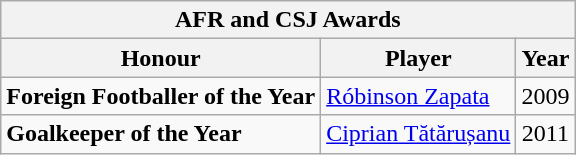<table class="wikitable" align=center>
<tr>
<th Colspan=3>AFR and CSJ Awards</th>
</tr>
<tr>
<th Align=Left>Honour</th>
<th Align=Left>Player</th>
<th Align=Left>Year</th>
</tr>
<tr>
<td valign="top" Rowspan=1 Align=left><strong>Foreign Footballer of the Year</strong></td>
<td><a href='#'>Róbinson Zapata</a></td>
<td class="wikitable" align=center>2009</td>
</tr>
<tr>
<td valign="top" Rowspan=1 Align=left><strong>Goalkeeper of the Year</strong></td>
<td><a href='#'>Ciprian Tătărușanu</a></td>
<td class="wikitable" align=center>2011</td>
</tr>
</table>
